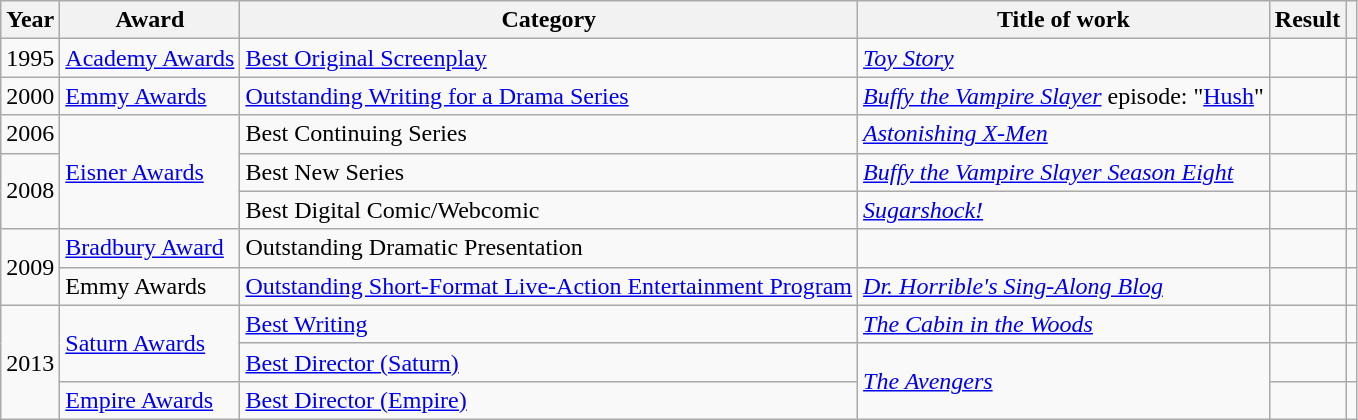<table class="wikitable">
<tr>
<th>Year</th>
<th>Award</th>
<th>Category</th>
<th>Title of work</th>
<th>Result</th>
<th></th>
</tr>
<tr>
<td>1995</td>
<td><a href='#'>Academy Awards</a></td>
<td><a href='#'>Best Original Screenplay</a></td>
<td><em><a href='#'>Toy Story</a></em></td>
<td></td>
<td></td>
</tr>
<tr>
<td>2000</td>
<td><a href='#'>Emmy Awards</a></td>
<td><a href='#'>Outstanding Writing for a Drama Series</a></td>
<td><em><a href='#'>Buffy the Vampire Slayer</a></em> episode: "<a href='#'>Hush</a>"</td>
<td></td>
<td></td>
</tr>
<tr>
<td>2006</td>
<td rowspan=3><a href='#'>Eisner Awards</a></td>
<td>Best Continuing Series</td>
<td><em><a href='#'>Astonishing X-Men</a></em></td>
<td></td>
<td></td>
</tr>
<tr>
<td rowspan=2>2008</td>
<td>Best New Series</td>
<td><em><a href='#'>Buffy the Vampire Slayer Season Eight</a></em></td>
<td></td>
<td></td>
</tr>
<tr>
<td>Best Digital Comic/Webcomic</td>
<td><em><a href='#'>Sugarshock!</a></em></td>
<td></td>
<td></td>
</tr>
<tr>
<td rowspan=2>2009</td>
<td><a href='#'>Bradbury Award</a></td>
<td>Outstanding Dramatic Presentation</td>
<td></td>
<td></td>
<td></td>
</tr>
<tr>
<td>Emmy Awards</td>
<td><a href='#'>Outstanding Short-Format Live-Action Entertainment Program</a></td>
<td><em><a href='#'>Dr. Horrible's Sing-Along Blog</a></em></td>
<td></td>
<td></td>
</tr>
<tr>
<td rowspan=3>2013</td>
<td rowspan=2><a href='#'>Saturn Awards</a></td>
<td><a href='#'>Best Writing</a></td>
<td><em><a href='#'>The Cabin in the Woods</a></em></td>
<td></td>
<td></td>
</tr>
<tr>
<td><a href='#'>Best Director (Saturn)</a></td>
<td rowspan=2><em><a href='#'>The Avengers</a></em></td>
<td></td>
<td></td>
</tr>
<tr>
<td><a href='#'>Empire Awards</a></td>
<td><a href='#'>Best Director (Empire)</a></td>
<td></td>
<td></td>
</tr>
</table>
